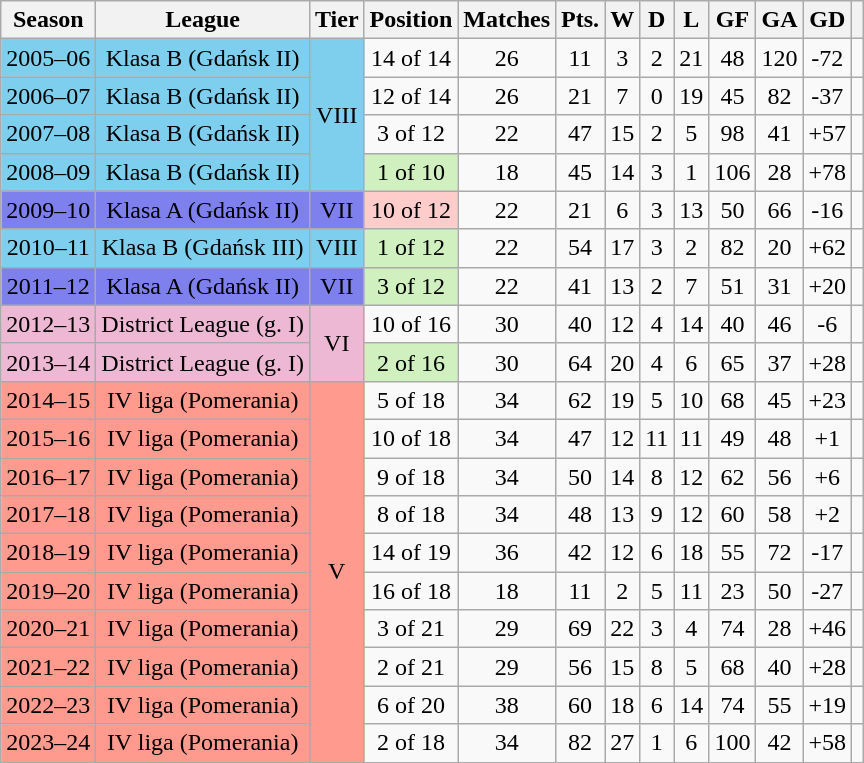<table class="wikitable" style="text-align: center">
<tr>
<th>Season</th>
<th>League</th>
<th>Tier</th>
<th>Position</th>
<th>Matches</th>
<th>Pts.</th>
<th>W</th>
<th>D</th>
<th>L</th>
<th>GF</th>
<th>GA</th>
<th>GD</th>
<th></th>
</tr>
<tr>
<td bgcolor="#7ECFED">2005–06</td>
<td bgcolor="#7ECFED">Klasa B (Gdańsk II)</td>
<td bgcolor="#7ECFED"rowspan=4>VIII</td>
<td>14 of 14</td>
<td>26</td>
<td>11</td>
<td>3</td>
<td>2</td>
<td>21</td>
<td>48</td>
<td>120</td>
<td>-72</td>
<td></td>
</tr>
<tr>
<td bgcolor="#7ECFED">2006–07</td>
<td bgcolor="#7ECFED">Klasa B (Gdańsk II)</td>
<td>12 of 14</td>
<td>26</td>
<td>21</td>
<td>7</td>
<td>0</td>
<td>19</td>
<td>45</td>
<td>82</td>
<td>-37</td>
<td></td>
</tr>
<tr>
<td bgcolor="#7ECFED">2007–08</td>
<td bgcolor="#7ECFED">Klasa B (Gdańsk II)</td>
<td>3 of 12</td>
<td>22</td>
<td>47</td>
<td>15</td>
<td>2</td>
<td>5</td>
<td>98</td>
<td>41</td>
<td>+57</td>
<td></td>
</tr>
<tr>
<td bgcolor="#7ECFED">2008–09</td>
<td bgcolor="#7ECFED">Klasa B (Gdańsk II)</td>
<td bgcolor="#D0F0C0">1 of 10</td>
<td>18</td>
<td>45</td>
<td>14</td>
<td>3</td>
<td>1</td>
<td>106</td>
<td>28</td>
<td>+78</td>
<td></td>
</tr>
<tr>
<td bgcolor="7E80ED">2009–10</td>
<td bgcolor="#7E80ED">Klasa A (Gdańsk II)</td>
<td bgcolor="#7E80ED">VII</td>
<td bgcolor="#FFCCCC">10 of 12</td>
<td>22</td>
<td>21</td>
<td>6</td>
<td>3</td>
<td>13</td>
<td>50</td>
<td>66</td>
<td>-16</td>
<td></td>
</tr>
<tr>
<td bgcolor="#7ECFED">2010–11</td>
<td bgcolor="#7ECFED">Klasa B (Gdańsk III)</td>
<td bgcolor="#7ECFED">VIII</td>
<td bgcolor="#D0F0C0">1 of 12</td>
<td>22</td>
<td>54</td>
<td>17</td>
<td>3</td>
<td>2</td>
<td>82</td>
<td>20</td>
<td>+62</td>
<td></td>
</tr>
<tr>
<td bgcolor="#7E80ED">2011–12</td>
<td bgcolor="#7E80ED">Klasa A (Gdańsk II)</td>
<td bgcolor="#7E80ED">VII</td>
<td bgcolor="#D0F0C0">3 of 12</td>
<td>22</td>
<td>41</td>
<td>13</td>
<td>2</td>
<td>7</td>
<td>51</td>
<td>31</td>
<td>+20</td>
<td></td>
</tr>
<tr>
<td bgcolor="#EDB8D3">2012–13</td>
<td bgcolor="#EDB8D3">District League (g. I)</td>
<td bgcolor="#EDB8D3"rowspan=2>VI</td>
<td>10 of 16</td>
<td>30</td>
<td>40</td>
<td>12</td>
<td>4</td>
<td>14</td>
<td>40</td>
<td>46</td>
<td>-6</td>
<td></td>
</tr>
<tr>
<td bgcolor="#EDB8D3">2013–14</td>
<td bgcolor="#EDB8D3">District League (g. I)</td>
<td bgcolor="#D0F0C0">2 of 16</td>
<td>30</td>
<td>64</td>
<td>20</td>
<td>4</td>
<td>6</td>
<td>65</td>
<td>37</td>
<td>+28</td>
<td></td>
</tr>
<tr>
<td bgcolor="#ff9a8e">2014–15</td>
<td bgcolor="#ff9a8e">IV liga (Pomerania)</td>
<td bgcolor="#ff9a8e"rowspan=10>V</td>
<td>5 of 18</td>
<td>34</td>
<td>62</td>
<td>19</td>
<td>5</td>
<td>10</td>
<td>68</td>
<td>45</td>
<td>+23</td>
<td></td>
</tr>
<tr>
<td bgcolor="#ff9a8e">2015–16</td>
<td bgcolor="#ff9a8e">IV liga (Pomerania)</td>
<td>10 of 18</td>
<td>34</td>
<td>47</td>
<td>12</td>
<td>11</td>
<td>11</td>
<td>49</td>
<td>48</td>
<td>+1</td>
<td></td>
</tr>
<tr>
<td bgcolor="#ff9a8e">2016–17</td>
<td bgcolor="#ff9a8e">IV liga (Pomerania)</td>
<td>9 of 18</td>
<td>34</td>
<td>50</td>
<td>14</td>
<td>8</td>
<td>12</td>
<td>62</td>
<td>56</td>
<td>+6</td>
<td></td>
</tr>
<tr>
<td bgcolor="#ff9a8e">2017–18</td>
<td bgcolor="#ff9a8e">IV liga (Pomerania)</td>
<td>8 of 18</td>
<td>34</td>
<td>48</td>
<td>13</td>
<td>9</td>
<td>12</td>
<td>60</td>
<td>58</td>
<td>+2</td>
<td></td>
</tr>
<tr>
<td bgcolor="#ff9a8e">2018–19</td>
<td bgcolor="#ff9a8e">IV liga (Pomerania)</td>
<td>14 of 19</td>
<td>36</td>
<td>42</td>
<td>12</td>
<td>6</td>
<td>18</td>
<td>55</td>
<td>72</td>
<td>-17</td>
<td></td>
</tr>
<tr>
<td bgcolor="#ff9a8e">2019–20</td>
<td bgcolor="#ff9a8e">IV liga (Pomerania)</td>
<td>16 of 18</td>
<td>18</td>
<td>11</td>
<td>2</td>
<td>5</td>
<td>11</td>
<td>23</td>
<td>50</td>
<td>-27</td>
<td></td>
</tr>
<tr>
<td bgcolor="#ff9a8e">2020–21</td>
<td bgcolor="#ff9a8e">IV liga (Pomerania)</td>
<td>3 of 21</td>
<td>29</td>
<td>69</td>
<td>22</td>
<td>3</td>
<td>4</td>
<td>74</td>
<td>28</td>
<td>+46</td>
<td></td>
</tr>
<tr>
<td bgcolor="#ff9a8e">2021–22</td>
<td bgcolor="#ff9a8e">IV liga (Pomerania)</td>
<td>2 of 21</td>
<td>29</td>
<td>56</td>
<td>15</td>
<td>8</td>
<td>5</td>
<td>68</td>
<td>40</td>
<td>+28</td>
<td></td>
</tr>
<tr>
<td bgcolor="#ff9a8e">2022–23</td>
<td bgcolor="#ff9a8e">IV liga (Pomerania)</td>
<td>6 of 20</td>
<td>38</td>
<td>60</td>
<td>18</td>
<td>6</td>
<td>14</td>
<td>74</td>
<td>55</td>
<td>+19</td>
<td></td>
</tr>
<tr>
<td bgcolor="#ff9a8e">2023–24</td>
<td bgcolor="#ff9a8e">IV liga (Pomerania)</td>
<td>2 of 18</td>
<td>34</td>
<td>82</td>
<td>27</td>
<td>1</td>
<td>6</td>
<td>100</td>
<td>42</td>
<td>+58</td>
<td></td>
</tr>
</table>
